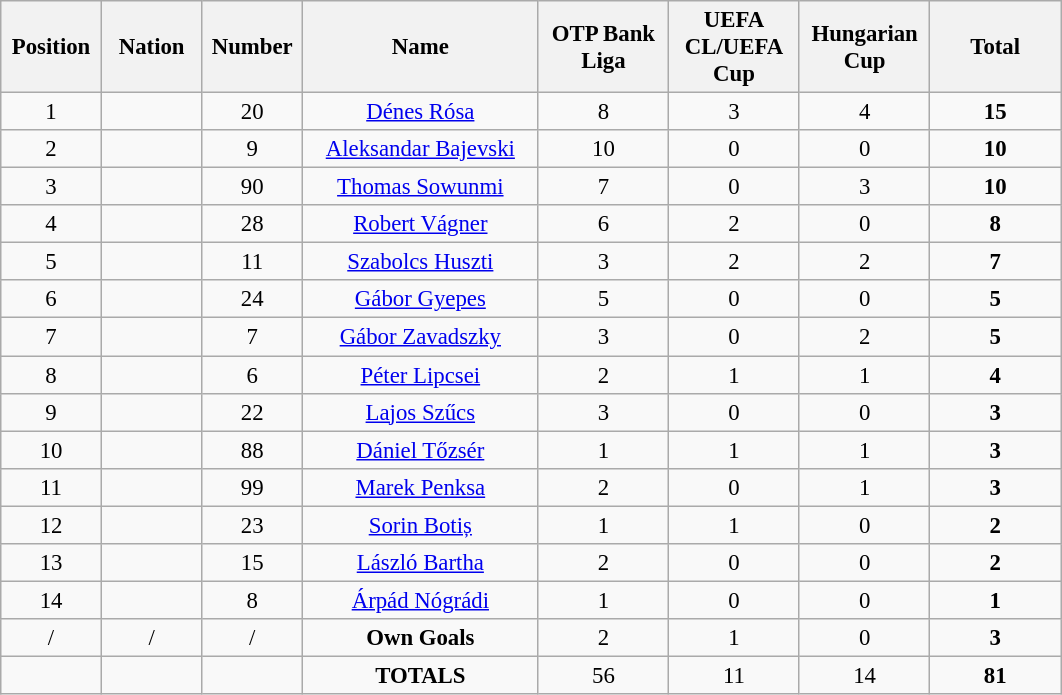<table class="wikitable" style="font-size: 95%; text-align: center;">
<tr>
<th width=60>Position</th>
<th width=60>Nation</th>
<th width=60>Number</th>
<th width=150>Name</th>
<th width=80>OTP Bank Liga</th>
<th width=80>UEFA CL/UEFA Cup</th>
<th width=80>Hungarian Cup</th>
<th width=80>Total</th>
</tr>
<tr>
<td>1</td>
<td></td>
<td>20</td>
<td><a href='#'>Dénes Rósa</a></td>
<td>8</td>
<td>3</td>
<td>4</td>
<td><strong>15</strong></td>
</tr>
<tr>
<td>2</td>
<td></td>
<td>9</td>
<td><a href='#'>Aleksandar Bajevski</a></td>
<td>10</td>
<td>0</td>
<td>0</td>
<td><strong>10</strong></td>
</tr>
<tr>
<td>3</td>
<td></td>
<td>90</td>
<td><a href='#'>Thomas Sowunmi</a></td>
<td>7</td>
<td>0</td>
<td>3</td>
<td><strong>10</strong></td>
</tr>
<tr>
<td>4</td>
<td></td>
<td>28</td>
<td><a href='#'>Robert Vágner</a></td>
<td>6</td>
<td>2</td>
<td>0</td>
<td><strong>8</strong></td>
</tr>
<tr>
<td>5</td>
<td></td>
<td>11</td>
<td><a href='#'>Szabolcs Huszti</a></td>
<td>3</td>
<td>2</td>
<td>2</td>
<td><strong>7</strong></td>
</tr>
<tr>
<td>6</td>
<td></td>
<td>24</td>
<td><a href='#'>Gábor Gyepes</a></td>
<td>5</td>
<td>0</td>
<td>0</td>
<td><strong>5</strong></td>
</tr>
<tr>
<td>7</td>
<td></td>
<td>7</td>
<td><a href='#'>Gábor Zavadszky</a></td>
<td>3</td>
<td>0</td>
<td>2</td>
<td><strong>5</strong></td>
</tr>
<tr>
<td>8</td>
<td></td>
<td>6</td>
<td><a href='#'>Péter Lipcsei</a></td>
<td>2</td>
<td>1</td>
<td>1</td>
<td><strong>4</strong></td>
</tr>
<tr>
<td>9</td>
<td></td>
<td>22</td>
<td><a href='#'>Lajos Szűcs</a></td>
<td>3</td>
<td>0</td>
<td>0</td>
<td><strong>3</strong></td>
</tr>
<tr>
<td>10</td>
<td></td>
<td>88</td>
<td><a href='#'>Dániel Tőzsér</a></td>
<td>1</td>
<td>1</td>
<td>1</td>
<td><strong>3</strong></td>
</tr>
<tr>
<td>11</td>
<td></td>
<td>99</td>
<td><a href='#'>Marek Penksa</a></td>
<td>2</td>
<td>0</td>
<td>1</td>
<td><strong>3</strong></td>
</tr>
<tr>
<td>12</td>
<td></td>
<td>23</td>
<td><a href='#'>Sorin Botiș</a></td>
<td>1</td>
<td>1</td>
<td>0</td>
<td><strong>2</strong></td>
</tr>
<tr>
<td>13</td>
<td></td>
<td>15</td>
<td><a href='#'>László Bartha</a></td>
<td>2</td>
<td>0</td>
<td>0</td>
<td><strong>2</strong></td>
</tr>
<tr>
<td>14</td>
<td></td>
<td>8</td>
<td><a href='#'>Árpád Nógrádi</a></td>
<td>1</td>
<td>0</td>
<td>0</td>
<td><strong>1</strong></td>
</tr>
<tr>
<td>/</td>
<td>/</td>
<td>/</td>
<td><strong>Own Goals</strong></td>
<td>2</td>
<td>1</td>
<td>0</td>
<td><strong>3</strong></td>
</tr>
<tr>
<td></td>
<td></td>
<td></td>
<td><strong>TOTALS</strong></td>
<td>56</td>
<td>11</td>
<td>14</td>
<td><strong>81</strong></td>
</tr>
</table>
